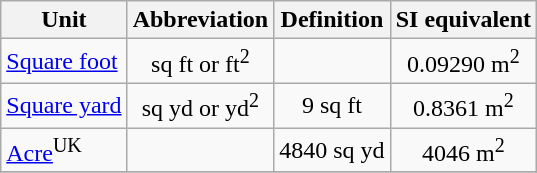<table class="wikitable" style="text-align: center">
<tr>
<th>Unit</th>
<th>Abbreviation</th>
<th>Definition</th>
<th>SI equivalent</th>
</tr>
<tr>
<td style="text-align: left"><a href='#'>Square foot</a></td>
<td>sq ft or ft<sup>2</sup></td>
<td></td>
<td>0.09290 m<sup>2</sup></td>
</tr>
<tr>
<td style="text-align: left"><a href='#'>Square yard</a></td>
<td>sq yd or yd<sup>2</sup></td>
<td>9 sq ft</td>
<td>0.8361 m<sup>2</sup></td>
</tr>
<tr>
<td style="text-align: left"><a href='#'>Acre</a><sup>UK</sup></td>
<td></td>
<td>4840 sq yd</td>
<td>4046 m<sup>2</sup></td>
</tr>
<tr>
</tr>
</table>
